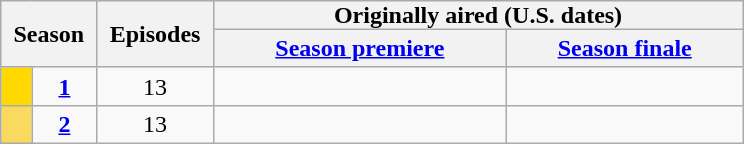<table class="wikitable">
<tr>
<th style="padding:0 8px;" rowspan="2" colspan="2">Season</th>
<th style="padding:0 8px;" rowspan="2">Episodes</th>
<th style="padding:0 80px;" colspan="2">Originally aired (U.S. dates)</th>
</tr>
<tr>
<th><a href='#'>Season premiere</a></th>
<th><a href='#'>Season finale</a></th>
</tr>
<tr>
<td style="background:#FFD800; color:#100; text-align:center;"></td>
<td style="text-align:center;"><strong><a href='#'>1</a></strong></td>
<td style="text-align:center;">13</td>
<td style="text-align:center;"></td>
<td style="text-align:center;"></td>
</tr>
<tr>
<td style="background:#FADA5E; color:#100; text-align:center;"></td>
<td style="text-align:center;"><strong><a href='#'>2</a></strong></td>
<td style="text-align:center;">13</td>
<td style="text-align:center;"></td>
<td style="text-align:center;"></td>
</tr>
</table>
